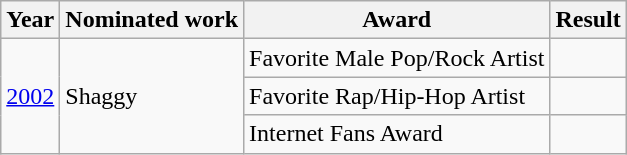<table class="wikitable">
<tr>
<th>Year</th>
<th>Nominated work</th>
<th>Award</th>
<th>Result</th>
</tr>
<tr>
<td rowspan=3 align=center><a href='#'>2002</a></td>
<td rowspan=3>Shaggy</td>
<td>Favorite Male Pop/Rock Artist</td>
<td></td>
</tr>
<tr>
<td>Favorite Rap/Hip-Hop Artist</td>
<td></td>
</tr>
<tr>
<td>Internet Fans Award</td>
<td></td>
</tr>
</table>
